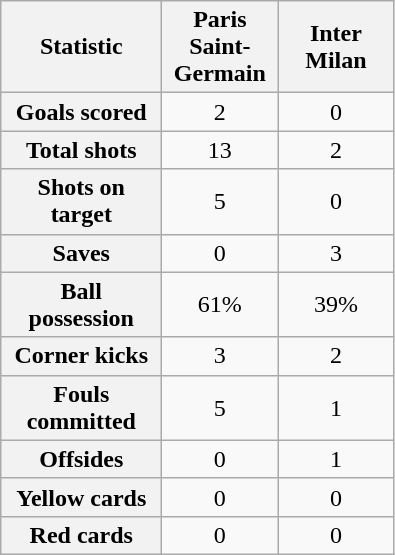<table class="wikitable plainrowheaders" style="text-align:center">
<tr>
<th scope="col" style="width:100px">Statistic</th>
<th scope="col" style="width:70px">Paris Saint-Germain</th>
<th scope="col" style="width:70px">Inter Milan</th>
</tr>
<tr>
<th scope=row>Goals scored</th>
<td>2</td>
<td>0</td>
</tr>
<tr>
<th scope=row>Total shots</th>
<td>13</td>
<td>2</td>
</tr>
<tr>
<th scope=row>Shots on target</th>
<td>5</td>
<td>0</td>
</tr>
<tr>
<th scope=row>Saves</th>
<td>0</td>
<td>3</td>
</tr>
<tr>
<th scope=row>Ball possession</th>
<td>61%</td>
<td>39%</td>
</tr>
<tr>
<th scope=row>Corner kicks</th>
<td>3</td>
<td>2</td>
</tr>
<tr>
<th scope=row>Fouls committed</th>
<td>5</td>
<td>1</td>
</tr>
<tr>
<th scope=row>Offsides</th>
<td>0</td>
<td>1</td>
</tr>
<tr>
<th scope=row>Yellow cards</th>
<td>0</td>
<td>0</td>
</tr>
<tr>
<th scope=row>Red cards</th>
<td>0</td>
<td>0</td>
</tr>
</table>
